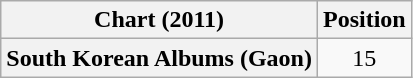<table class="wikitable plainrowheaders">
<tr>
<th scope="col">Chart (2011)</th>
<th scope="col">Position</th>
</tr>
<tr>
<th scope="row">South Korean Albums (Gaon)</th>
<td style="text-align:center;">15</td>
</tr>
</table>
